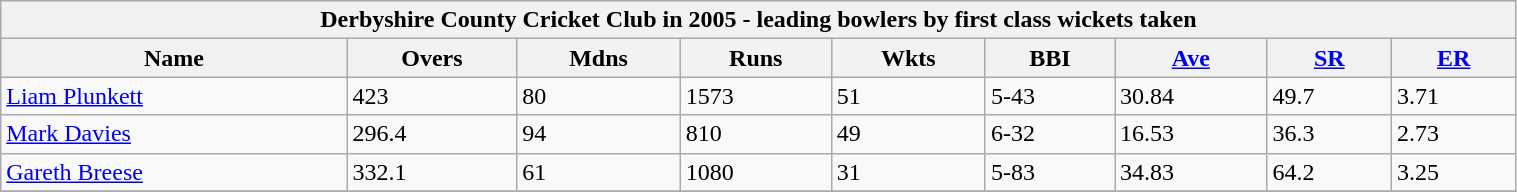<table class="wikitable" width="80%">
<tr bgcolor="#efefef">
<th colspan=9>Derbyshire County Cricket Club in 2005 - leading bowlers by first class wickets taken</th>
</tr>
<tr bgcolor="#efefef">
<th>Name</th>
<th>Overs</th>
<th>Mdns</th>
<th>Runs</th>
<th>Wkts</th>
<th>BBI</th>
<th><a href='#'>Ave</a></th>
<th><a href='#'>SR</a></th>
<th><a href='#'>ER</a></th>
</tr>
<tr>
<td><a href='#'>Liam Plunkett</a></td>
<td>423</td>
<td>80</td>
<td>1573</td>
<td>51</td>
<td>5-43</td>
<td>30.84</td>
<td>49.7</td>
<td>3.71</td>
</tr>
<tr>
<td><a href='#'>Mark Davies</a></td>
<td>296.4</td>
<td>94</td>
<td>810</td>
<td>49</td>
<td>6-32</td>
<td>16.53</td>
<td>36.3</td>
<td>2.73</td>
</tr>
<tr>
<td><a href='#'>Gareth Breese</a></td>
<td>332.1</td>
<td>61</td>
<td>1080</td>
<td>31</td>
<td>5-83</td>
<td>34.83</td>
<td>64.2</td>
<td>3.25</td>
</tr>
<tr>
</tr>
</table>
